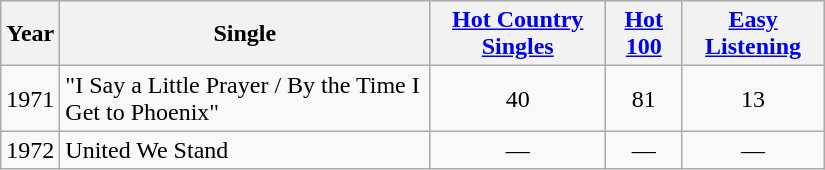<table style="width:550px;" class="wikitable">
<tr>
<th align="left">Year</th>
<th align="left">Single</th>
<th align="left"><a href='#'>Hot Country Singles</a></th>
<th align="left"><a href='#'>Hot 100</a></th>
<th align="left"><a href='#'>Easy Listening</a></th>
</tr>
<tr>
<td style="text-align:center;">1971</td>
<td align="left">"I Say a Little Prayer / By the Time I Get to Phoenix"</td>
<td style="text-align:center;">40</td>
<td style="text-align:center;">81</td>
<td style="text-align:center;">13</td>
</tr>
<tr>
<td style="text-align:center;">1972</td>
<td align="left">United We Stand</td>
<td style="text-align:center;">—</td>
<td style="text-align:center;">—</td>
<td style="text-align:center;">—</td>
</tr>
</table>
